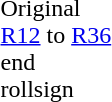<table width="80">
<tr>
<td></td>
</tr>
<tr>
<td><div>Original <a href='#'>R12</a> to <a href='#'>R36</a> end rollsign</div></td>
</tr>
</table>
